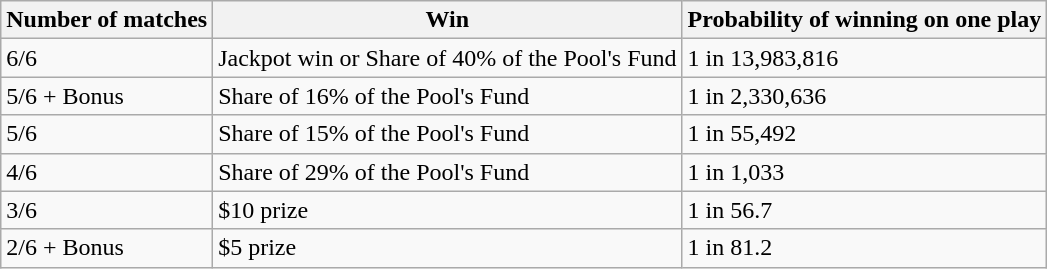<table class="wikitable">
<tr>
<th>Number of matches</th>
<th>Win</th>
<th>Probability of winning on one play</th>
</tr>
<tr>
<td>6/6</td>
<td>Jackpot win or Share of 40% of the Pool's Fund</td>
<td>1 in 13,983,816</td>
</tr>
<tr>
<td>5/6 + Bonus</td>
<td>Share of 16% of the Pool's Fund</td>
<td>1 in 2,330,636</td>
</tr>
<tr>
<td>5/6</td>
<td>Share of 15% of the Pool's Fund</td>
<td>1 in 55,492</td>
</tr>
<tr>
<td>4/6</td>
<td>Share of 29% of the Pool's Fund</td>
<td>1 in 1,033</td>
</tr>
<tr>
<td>3/6</td>
<td>$10 prize</td>
<td>1 in 56.7</td>
</tr>
<tr>
<td>2/6 + Bonus</td>
<td>$5 prize</td>
<td>1 in 81.2</td>
</tr>
</table>
